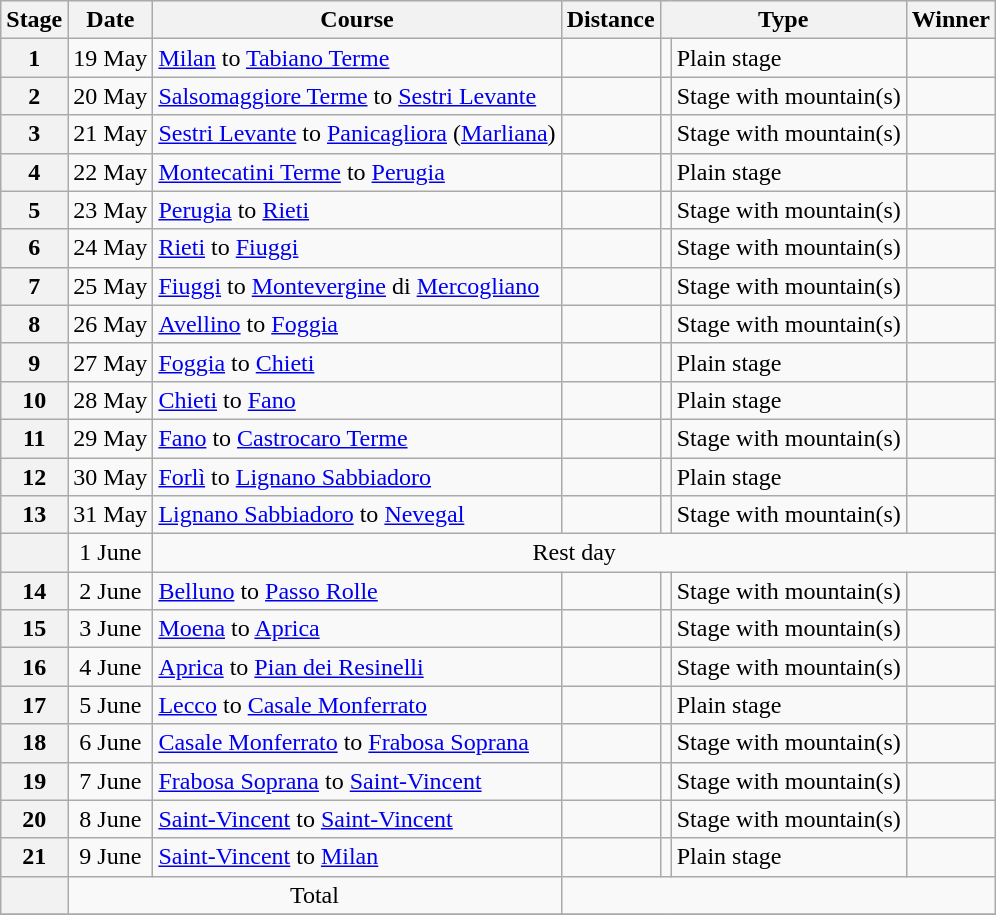<table class="wikitable">
<tr style="background:#efefef;">
<th>Stage</th>
<th>Date</th>
<th>Course</th>
<th>Distance</th>
<th colspan="2">Type</th>
<th>Winner</th>
</tr>
<tr>
<th style="text-align:center">1</th>
<td style="text-align:center;">19 May</td>
<td><a href='#'>Milan</a> to <a href='#'>Tabiano Terme</a></td>
<td style="text-align:center;"></td>
<td style="text-align:center;"></td>
<td>Plain stage</td>
<td></td>
</tr>
<tr>
<th style="text-align:center">2</th>
<td style="text-align:center;">20 May</td>
<td><a href='#'>Salsomaggiore Terme</a> to <a href='#'>Sestri Levante</a></td>
<td style="text-align:center;"></td>
<td style="text-align:center;"></td>
<td>Stage with mountain(s)</td>
<td></td>
</tr>
<tr>
<th style="text-align:center">3</th>
<td style="text-align:center;">21 May</td>
<td><a href='#'>Sestri Levante</a> to <a href='#'>Panicagliora</a> (<a href='#'>Marliana</a>)</td>
<td style="text-align:center;"></td>
<td style="text-align:center;"></td>
<td>Stage with mountain(s)</td>
<td></td>
</tr>
<tr>
<th style="text-align:center">4</th>
<td style="text-align:center;">22 May</td>
<td><a href='#'>Montecatini Terme</a> to <a href='#'>Perugia</a></td>
<td style="text-align:center;"></td>
<td style="text-align:center;"></td>
<td>Plain stage</td>
<td></td>
</tr>
<tr>
<th style="text-align:center">5</th>
<td style="text-align:center;">23 May</td>
<td><a href='#'>Perugia</a> to <a href='#'>Rieti</a></td>
<td style="text-align:center;"></td>
<td style="text-align:center;"></td>
<td>Stage with mountain(s)</td>
<td></td>
</tr>
<tr>
<th style="text-align:center">6</th>
<td style="text-align:center;">24 May</td>
<td><a href='#'>Rieti</a> to <a href='#'>Fiuggi</a></td>
<td style="text-align:center;"></td>
<td style="text-align:center;"></td>
<td>Stage with mountain(s)</td>
<td></td>
</tr>
<tr>
<th style="text-align:center">7</th>
<td style="text-align:center;">25 May</td>
<td><a href='#'>Fiuggi</a> to <a href='#'>Montevergine</a> di <a href='#'>Mercogliano</a></td>
<td style="text-align:center;"></td>
<td style="text-align:center;"></td>
<td>Stage with mountain(s)</td>
<td></td>
</tr>
<tr>
<th style="text-align:center">8</th>
<td style="text-align:center;">26 May</td>
<td><a href='#'>Avellino</a> to <a href='#'>Foggia</a></td>
<td style="text-align:center;"></td>
<td style="text-align:center;"></td>
<td>Stage with mountain(s)</td>
<td></td>
</tr>
<tr>
<th style="text-align:center">9</th>
<td style="text-align:center;">27 May</td>
<td><a href='#'>Foggia</a> to <a href='#'>Chieti</a></td>
<td style="text-align:center;"></td>
<td style="text-align:center;"></td>
<td>Plain stage</td>
<td></td>
</tr>
<tr>
<th style="text-align:center">10</th>
<td style="text-align:center;">28 May</td>
<td><a href='#'>Chieti</a> to <a href='#'>Fano</a></td>
<td style="text-align:center;"></td>
<td style="text-align:center;"></td>
<td>Plain stage</td>
<td></td>
</tr>
<tr>
<th style="text-align:center">11</th>
<td style="text-align:center;">29 May</td>
<td><a href='#'>Fano</a> to <a href='#'>Castrocaro Terme</a></td>
<td style="text-align:center;"></td>
<td style="text-align:center;"></td>
<td>Stage with mountain(s)</td>
<td></td>
</tr>
<tr>
<th style="text-align:center">12</th>
<td style="text-align:center;">30 May</td>
<td><a href='#'>Forlì</a> to <a href='#'>Lignano Sabbiadoro</a></td>
<td style="text-align:center;"></td>
<td style="text-align:center;"></td>
<td>Plain stage</td>
<td></td>
</tr>
<tr>
<th style="text-align:center">13</th>
<td style="text-align:center;">31 May</td>
<td><a href='#'>Lignano Sabbiadoro</a> to <a href='#'>Nevegal</a></td>
<td style="text-align:center;"></td>
<td style="text-align:center;"></td>
<td>Stage with mountain(s)</td>
<td></td>
</tr>
<tr>
<th></th>
<td align="center">1 June</td>
<td colspan="6" align=center>Rest day</td>
</tr>
<tr>
<th style="text-align:center">14</th>
<td style="text-align:center;">2 June</td>
<td><a href='#'>Belluno</a> to <a href='#'>Passo Rolle</a></td>
<td style="text-align:center;"></td>
<td style="text-align:center;"></td>
<td>Stage with mountain(s)</td>
<td></td>
</tr>
<tr>
<th style="text-align:center">15</th>
<td style="text-align:center;">3 June</td>
<td><a href='#'>Moena</a> to <a href='#'>Aprica</a></td>
<td style="text-align:center;"></td>
<td style="text-align:center;"></td>
<td>Stage with mountain(s)</td>
<td></td>
</tr>
<tr>
<th style="text-align:center">16</th>
<td style="text-align:center;">4 June</td>
<td><a href='#'>Aprica</a> to <a href='#'>Pian dei Resinelli</a></td>
<td style="text-align:center;"></td>
<td style="text-align:center;"></td>
<td>Stage with mountain(s)</td>
<td></td>
</tr>
<tr>
<th style="text-align:center">17</th>
<td style="text-align:center;">5 June</td>
<td><a href='#'>Lecco</a> to <a href='#'>Casale Monferrato</a></td>
<td style="text-align:center;"></td>
<td style="text-align:center;"></td>
<td>Plain stage</td>
<td></td>
</tr>
<tr>
<th style="text-align:center">18</th>
<td style="text-align:center;">6 June</td>
<td><a href='#'>Casale Monferrato</a> to <a href='#'>Frabosa Soprana</a></td>
<td style="text-align:center;"></td>
<td style="text-align:center;"></td>
<td>Stage with mountain(s)</td>
<td></td>
</tr>
<tr>
<th style="text-align:center">19</th>
<td style="text-align:center;">7 June</td>
<td><a href='#'>Frabosa Soprana</a> to <a href='#'>Saint-Vincent</a></td>
<td style="text-align:center;"></td>
<td style="text-align:center;"></td>
<td>Stage with mountain(s)</td>
<td></td>
</tr>
<tr>
<th style="text-align:center">20</th>
<td style="text-align:center;">8 June</td>
<td><a href='#'>Saint-Vincent</a> to <a href='#'>Saint-Vincent</a></td>
<td style="text-align:center;"></td>
<td style="text-align:center;"></td>
<td>Stage with mountain(s)</td>
<td></td>
</tr>
<tr>
<th style="text-align:center">21</th>
<td style="text-align:center;">9 June</td>
<td><a href='#'>Saint-Vincent</a> to <a href='#'>Milan</a></td>
<td style="text-align:center;"></td>
<td style="text-align:center;"></td>
<td>Plain stage</td>
<td></td>
</tr>
<tr>
<th></th>
<td colspan="2" align=center>Total</td>
<td colspan="5" align="center"></td>
</tr>
<tr>
</tr>
</table>
